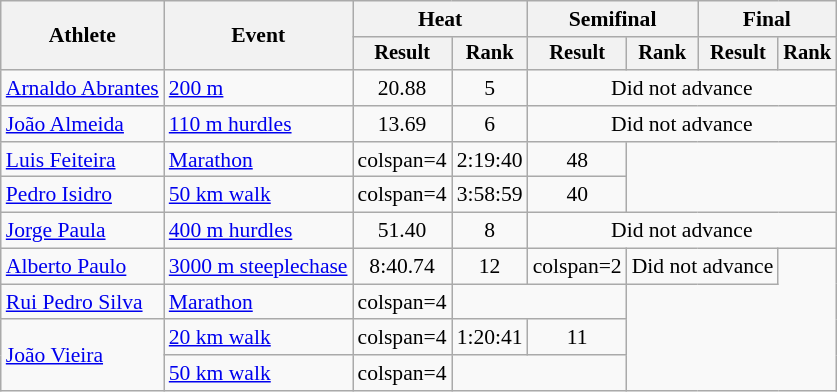<table class="wikitable" style="font-size:90%">
<tr>
<th rowspan="2">Athlete</th>
<th rowspan="2">Event</th>
<th colspan="2">Heat</th>
<th colspan="2">Semifinal</th>
<th colspan="2">Final</th>
</tr>
<tr style="font-size:95%">
<th>Result</th>
<th>Rank</th>
<th>Result</th>
<th>Rank</th>
<th>Result</th>
<th>Rank</th>
</tr>
<tr align=center>
<td align=left><a href='#'>Arnaldo Abrantes</a></td>
<td align=left><a href='#'>200 m</a></td>
<td>20.88</td>
<td>5</td>
<td colspan=4>Did not advance</td>
</tr>
<tr align=center>
<td align=left><a href='#'>João Almeida</a></td>
<td align=left><a href='#'>110 m hurdles</a></td>
<td>13.69</td>
<td>6</td>
<td colspan=4>Did not advance</td>
</tr>
<tr align=center>
<td align=left><a href='#'>Luis Feiteira</a></td>
<td align=left><a href='#'>Marathon</a></td>
<td>colspan=4 </td>
<td>2:19:40</td>
<td>48</td>
</tr>
<tr align=center>
<td align=left><a href='#'>Pedro Isidro</a></td>
<td align=left><a href='#'>50 km walk</a></td>
<td>colspan=4 </td>
<td>3:58:59</td>
<td>40</td>
</tr>
<tr align=center>
<td align=left><a href='#'>Jorge Paula</a></td>
<td align=left><a href='#'>400 m hurdles</a></td>
<td>51.40</td>
<td>8</td>
<td colspan=4>Did not advance</td>
</tr>
<tr align=center>
<td align=left><a href='#'>Alberto Paulo</a></td>
<td align=left><a href='#'>3000 m steeplechase</a></td>
<td>8:40.74</td>
<td>12</td>
<td>colspan=2 </td>
<td colspan=2>Did not advance</td>
</tr>
<tr align=center>
<td align=left><a href='#'>Rui Pedro Silva</a></td>
<td align=left><a href='#'>Marathon</a></td>
<td>colspan=4 </td>
<td colspan=2></td>
</tr>
<tr align=center>
<td align=left rowspan=2><a href='#'>João Vieira</a></td>
<td align=left><a href='#'>20 km walk</a></td>
<td>colspan=4 </td>
<td>1:20:41</td>
<td>11</td>
</tr>
<tr align=center>
<td align=left><a href='#'>50 km walk</a></td>
<td>colspan=4 </td>
<td colspan=2></td>
</tr>
</table>
